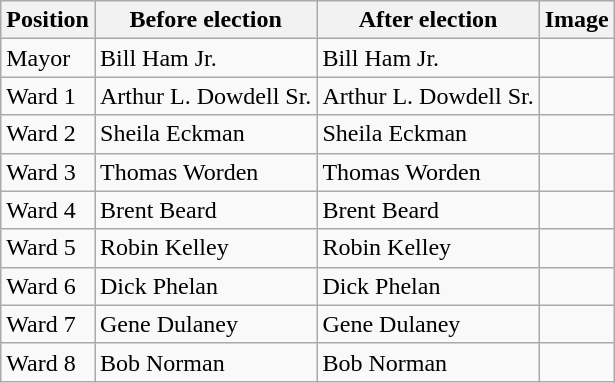<table class="wikitable">
<tr>
<th>Position</th>
<th>Before election</th>
<th>After election</th>
<th>Image</th>
</tr>
<tr>
<td>Mayor</td>
<td>Bill Ham Jr.</td>
<td>Bill Ham Jr.</td>
<td></td>
</tr>
<tr>
<td>Ward 1</td>
<td>Arthur L. Dowdell Sr.</td>
<td>Arthur L. Dowdell Sr.</td>
<td></td>
</tr>
<tr>
<td>Ward 2</td>
<td>Sheila Eckman</td>
<td>Sheila Eckman</td>
<td></td>
</tr>
<tr>
<td>Ward 3</td>
<td>Thomas Worden</td>
<td>Thomas Worden</td>
<td></td>
</tr>
<tr>
<td>Ward 4</td>
<td>Brent Beard</td>
<td>Brent Beard</td>
<td></td>
</tr>
<tr>
<td>Ward 5</td>
<td>Robin Kelley</td>
<td>Robin Kelley</td>
<td></td>
</tr>
<tr>
<td>Ward 6</td>
<td>Dick Phelan</td>
<td>Dick Phelan</td>
<td></td>
</tr>
<tr>
<td>Ward 7</td>
<td>Gene Dulaney</td>
<td>Gene Dulaney</td>
<td></td>
</tr>
<tr>
<td>Ward 8</td>
<td>Bob Norman</td>
<td>Bob Norman</td>
<td></td>
</tr>
</table>
